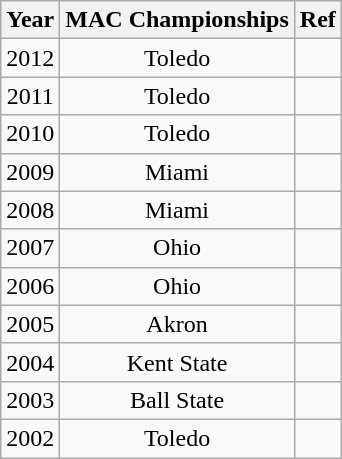<table class="wikitable" style="text-align:center" cellpadding=2 cellspacing=2>
<tr>
<th>Year</th>
<th>MAC Championships</th>
<th>Ref</th>
</tr>
<tr>
<td>2012</td>
<td>Toledo</td>
<td></td>
</tr>
<tr>
<td>2011</td>
<td>Toledo</td>
<td></td>
</tr>
<tr>
<td>2010</td>
<td>Toledo</td>
<td></td>
</tr>
<tr>
<td>2009</td>
<td>Miami</td>
<td></td>
</tr>
<tr>
<td>2008</td>
<td>Miami</td>
<td></td>
</tr>
<tr>
<td>2007</td>
<td>Ohio</td>
<td></td>
</tr>
<tr>
<td>2006</td>
<td>Ohio</td>
<td></td>
</tr>
<tr>
<td>2005</td>
<td>Akron</td>
<td></td>
</tr>
<tr>
<td>2004</td>
<td>Kent State</td>
<td></td>
</tr>
<tr>
<td>2003</td>
<td>Ball State</td>
<td></td>
</tr>
<tr>
<td>2002</td>
<td>Toledo</td>
<td></td>
</tr>
</table>
